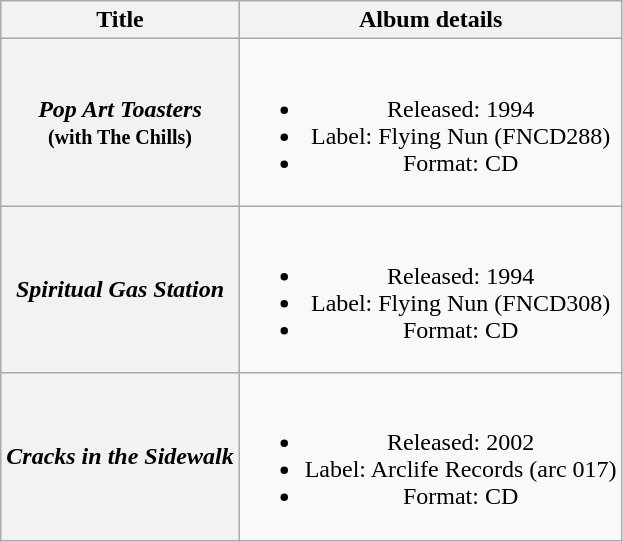<table class="wikitable plainrowheaders" style="text-align:center;" border="1">
<tr>
<th>Title</th>
<th>Album details</th>
</tr>
<tr>
<th scope="row"><em>Pop Art Toasters</em><br><small>(with The Chills)</small></th>
<td><br><ul><li>Released: 1994</li><li>Label: Flying Nun (FNCD288)</li><li>Format: CD</li></ul></td>
</tr>
<tr>
<th scope="row"><em>Spiritual Gas Station</em></th>
<td><br><ul><li>Released: 1994</li><li>Label: Flying Nun (FNCD308)</li><li>Format: CD</li></ul></td>
</tr>
<tr>
<th scope="row"><em>Cracks in the Sidewalk</em></th>
<td><br><ul><li>Released: 2002</li><li>Label: Arclife Records (arc 017)</li><li>Format: CD</li></ul></td>
</tr>
</table>
